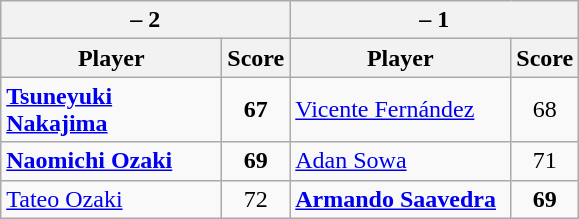<table class=wikitable>
<tr>
<th colspan=2> – 2</th>
<th colspan=2> – 1</th>
</tr>
<tr>
<th width=140>Player</th>
<th>Score</th>
<th width=140>Player</th>
<th>Score</th>
</tr>
<tr>
<td><strong><a href='#'>Tsuneyuki Nakajima</a></strong></td>
<td align=center><strong>67</strong></td>
<td><a href='#'>Vicente Fernández</a></td>
<td align=center>68</td>
</tr>
<tr>
<td><strong><a href='#'>Naomichi Ozaki</a></strong></td>
<td align=center><strong>69</strong></td>
<td><a href='#'>Adan Sowa</a></td>
<td align=center>71</td>
</tr>
<tr>
<td><a href='#'>Tateo Ozaki</a></td>
<td align=center>72</td>
<td><strong><a href='#'>Armando Saavedra</a></strong></td>
<td align=center><strong>69</strong></td>
</tr>
</table>
